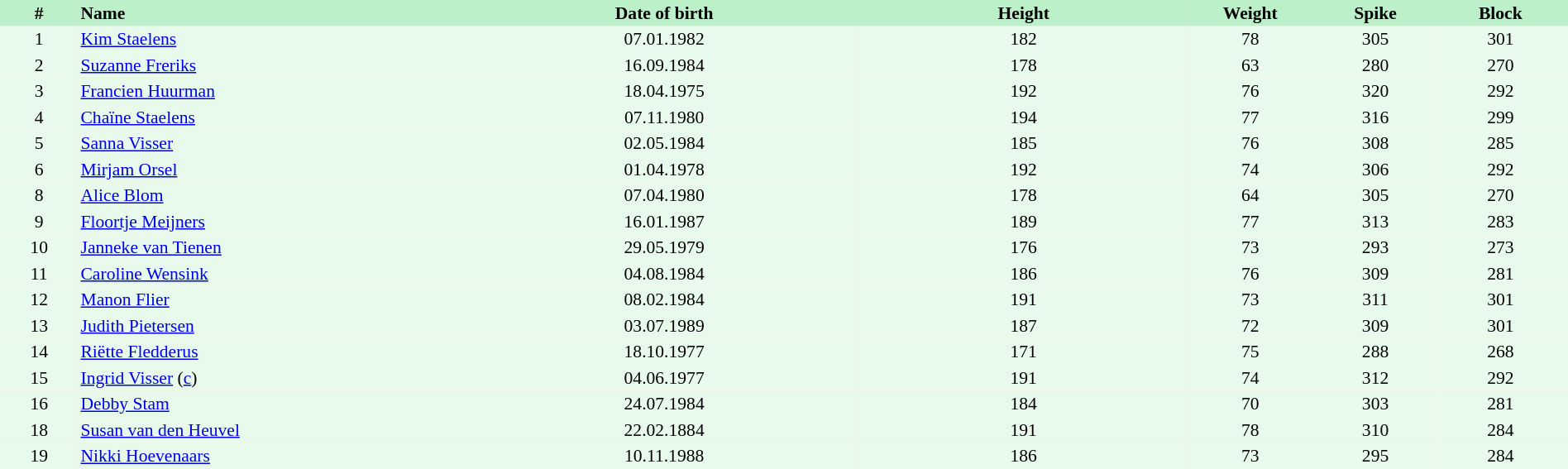<table border=0 cellpadding=2 cellspacing=0  |- bgcolor=#FFECCE style="text-align:center; font-size:90%;" width=100%>
<tr bgcolor=#BBF0C9>
<th width=5%>#</th>
<th width=25% align=left>Name</th>
<th width=25%>Date of birth</th>
<th width=21%>Height</th>
<th width=8%>Weight</th>
<th width=8%>Spike</th>
<th width=8%>Block</th>
<th></th>
</tr>
<tr bgcolor=#E7FAEC>
<td>1</td>
<td align=left><a href='#'>Kim Staelens</a></td>
<td>07.01.1982</td>
<td>182</td>
<td>78</td>
<td>305</td>
<td>301</td>
<td></td>
</tr>
<tr bgcolor=#E7FAEC>
<td>2</td>
<td align=left><a href='#'>Suzanne Freriks</a></td>
<td>16.09.1984</td>
<td>178</td>
<td>63</td>
<td>280</td>
<td>270</td>
<td></td>
</tr>
<tr bgcolor=#E7FAEC>
<td>3</td>
<td align=left><a href='#'>Francien Huurman</a></td>
<td>18.04.1975</td>
<td>192</td>
<td>76</td>
<td>320</td>
<td>292</td>
<td></td>
</tr>
<tr bgcolor=#E7FAEC>
<td>4</td>
<td align=left><a href='#'>Chaïne Staelens</a></td>
<td>07.11.1980</td>
<td>194</td>
<td>77</td>
<td>316</td>
<td>299</td>
<td></td>
</tr>
<tr bgcolor=#E7FAEC>
<td>5</td>
<td align=left><a href='#'>Sanna Visser</a></td>
<td>02.05.1984</td>
<td>185</td>
<td>76</td>
<td>308</td>
<td>285</td>
<td></td>
</tr>
<tr bgcolor=#E7FAEC>
<td>6</td>
<td align=left><a href='#'>Mirjam Orsel</a></td>
<td>01.04.1978</td>
<td>192</td>
<td>74</td>
<td>306</td>
<td>292</td>
<td></td>
</tr>
<tr bgcolor=#E7FAEC>
<td>8</td>
<td align=left><a href='#'>Alice Blom</a></td>
<td>07.04.1980</td>
<td>178</td>
<td>64</td>
<td>305</td>
<td>270</td>
<td></td>
</tr>
<tr bgcolor=#E7FAEC>
<td>9</td>
<td align=left><a href='#'>Floortje Meijners</a></td>
<td>16.01.1987</td>
<td>189</td>
<td>77</td>
<td>313</td>
<td>283</td>
<td></td>
</tr>
<tr bgcolor=#E7FAEC>
<td>10</td>
<td align=left><a href='#'>Janneke van Tienen</a></td>
<td>29.05.1979</td>
<td>176</td>
<td>73</td>
<td>293</td>
<td>273</td>
<td></td>
</tr>
<tr bgcolor=#E7FAEC>
<td>11</td>
<td align=left><a href='#'>Caroline Wensink</a></td>
<td>04.08.1984</td>
<td>186</td>
<td>76</td>
<td>309</td>
<td>281</td>
<td></td>
</tr>
<tr bgcolor=#E7FAEC>
<td>12</td>
<td align=left><a href='#'>Manon Flier</a></td>
<td>08.02.1984</td>
<td>191</td>
<td>73</td>
<td>311</td>
<td>301</td>
<td></td>
</tr>
<tr bgcolor=#E7FAEC>
<td>13</td>
<td align=left><a href='#'>Judith Pietersen</a></td>
<td>03.07.1989</td>
<td>187</td>
<td>72</td>
<td>309</td>
<td>301</td>
<td></td>
</tr>
<tr bgcolor=#E7FAEC>
<td>14</td>
<td align=left><a href='#'>Riëtte Fledderus</a></td>
<td>18.10.1977</td>
<td>171</td>
<td>75</td>
<td>288</td>
<td>268</td>
<td></td>
</tr>
<tr bgcolor=#E7FAEC>
<td>15</td>
<td align=left><a href='#'>Ingrid Visser</a> (<a href='#'>c</a>)</td>
<td>04.06.1977</td>
<td>191</td>
<td>74</td>
<td>312</td>
<td>292</td>
<td></td>
</tr>
<tr bgcolor=#E7FAEC>
<td>16</td>
<td align=left><a href='#'>Debby Stam</a></td>
<td>24.07.1984</td>
<td>184</td>
<td>70</td>
<td>303</td>
<td>281</td>
<td></td>
</tr>
<tr bgcolor=#E7FAEC>
<td>18</td>
<td align=left><a href='#'>Susan van den Heuvel</a></td>
<td>22.02.1884</td>
<td>191</td>
<td>78</td>
<td>310</td>
<td>284</td>
<td></td>
</tr>
<tr bgcolor=#E7FAEC>
<td>19</td>
<td align=left><a href='#'>Nikki Hoevenaars</a></td>
<td>10.11.1988</td>
<td>186</td>
<td>73</td>
<td>295</td>
<td>284</td>
<td></td>
</tr>
</table>
